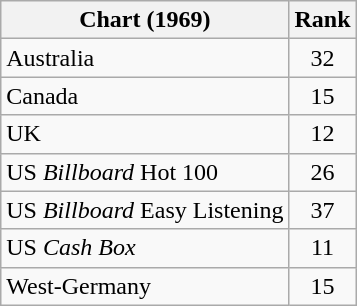<table class="wikitable sortable">
<tr>
<th>Chart (1969)</th>
<th style="text-align:center;">Rank</th>
</tr>
<tr>
<td>Australia</td>
<td style="text-align:center;">32</td>
</tr>
<tr>
<td>Canada</td>
<td style="text-align:center;">15</td>
</tr>
<tr>
<td>UK</td>
<td style="text-align:center;">12</td>
</tr>
<tr>
<td>US <em>Billboard</em> Hot 100</td>
<td style="text-align:center;">26</td>
</tr>
<tr>
<td>US <em>Billboard</em> Easy Listening</td>
<td style="text-align:center;">37</td>
</tr>
<tr>
<td>US <em>Cash Box</em></td>
<td style="text-align:center;">11</td>
</tr>
<tr>
<td>West-Germany </td>
<td style="text-align:center;">15</td>
</tr>
</table>
